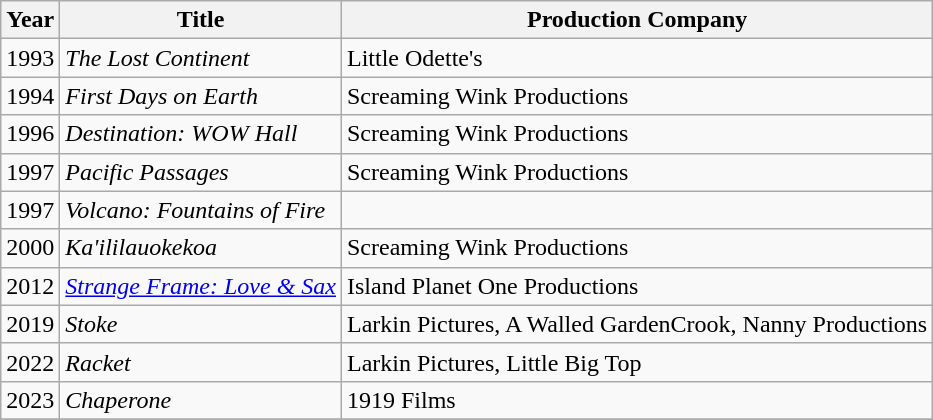<table class="wikitable">
<tr>
<th>Year</th>
<th>Title</th>
<th>Production Company</th>
</tr>
<tr>
<td>1993</td>
<td><em>The Lost Continent</em></td>
<td>Little Odette's</td>
</tr>
<tr>
<td>1994</td>
<td><em>First Days on Earth</em></td>
<td>Screaming Wink Productions</td>
</tr>
<tr>
<td>1996</td>
<td><em>Destination: WOW Hall</em></td>
<td>Screaming Wink Productions</td>
</tr>
<tr>
<td>1997</td>
<td><em>Pacific Passages</em></td>
<td>Screaming Wink Productions</td>
</tr>
<tr>
<td>1997</td>
<td><em>Volcano: Fountains of Fire</em></td>
<td></td>
</tr>
<tr>
<td>2000</td>
<td><em>Ka'ililauokekoa</em></td>
<td>Screaming Wink Productions</td>
</tr>
<tr>
<td>2012</td>
<td><em><a href='#'>Strange Frame: Love & Sax</a></em></td>
<td>Island Planet One Productions</td>
</tr>
<tr>
<td>2019</td>
<td><em>Stoke</em></td>
<td>Larkin Pictures, A Walled GardenCrook, Nanny Productions</td>
</tr>
<tr>
<td>2022</td>
<td><em>Racket</em></td>
<td>Larkin Pictures, Little Big Top</td>
</tr>
<tr>
<td>2023</td>
<td><em>Chaperone</em></td>
<td>1919 Films</td>
</tr>
<tr>
</tr>
</table>
